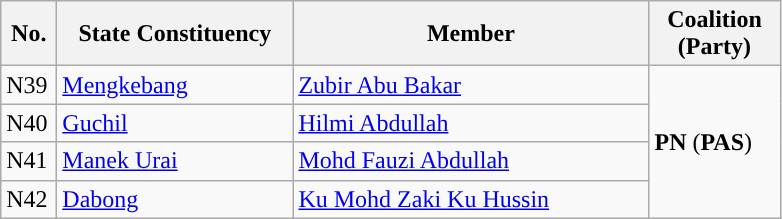<table class="wikitable">
<tr>
<th width="30">No.</th>
<th width="150">State Constituency</th>
<th width="230">Member</th>
<th width="80">Coalition (Party)</th>
</tr>
<tr>
<td>N39</td>
<td><a href='#'>Mengkebang</a></td>
<td><a href='#'>Zubir Abu Bakar</a></td>
<td rowspan="4" style="background:"><strong>PN</strong> (<strong>PAS</strong>)</td>
</tr>
<tr>
<td>N40</td>
<td><a href='#'>Guchil</a></td>
<td><a href='#'>Hilmi Abdullah</a></td>
</tr>
<tr>
<td>N41</td>
<td><a href='#'>Manek Urai</a></td>
<td><a href='#'>Mohd Fauzi Abdullah</a></td>
</tr>
<tr>
<td>N42</td>
<td><a href='#'>Dabong</a></td>
<td><a href='#'>Ku Mohd Zaki Ku Hussin</a></td>
</tr>
</table>
